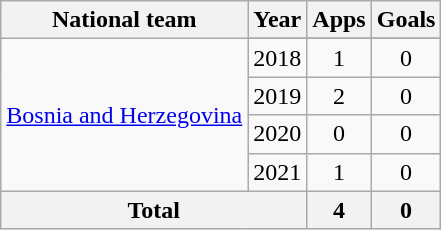<table class="wikitable" style="text-align:center">
<tr>
<th>National team</th>
<th>Year</th>
<th>Apps</th>
<th>Goals</th>
</tr>
<tr>
<td rowspan=5><a href='#'>Bosnia and Herzegovina</a></td>
</tr>
<tr>
<td>2018</td>
<td>1</td>
<td>0</td>
</tr>
<tr>
<td>2019</td>
<td>2</td>
<td>0</td>
</tr>
<tr>
<td>2020</td>
<td>0</td>
<td>0</td>
</tr>
<tr>
<td>2021</td>
<td>1</td>
<td>0</td>
</tr>
<tr>
<th colspan=2>Total</th>
<th>4</th>
<th>0</th>
</tr>
</table>
